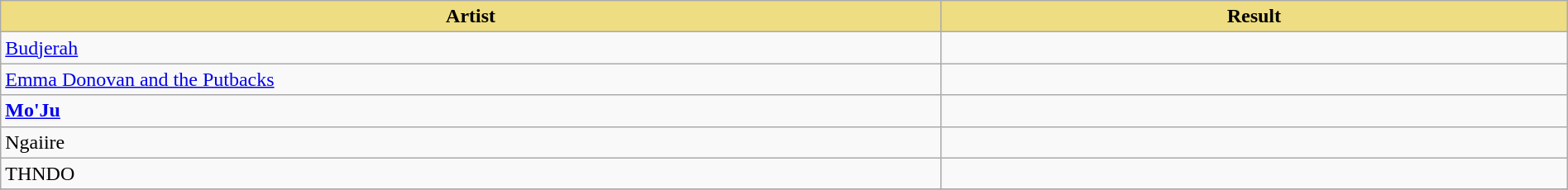<table class="wikitable" width=100%>
<tr>
<th style="width:15%;background:#EEDD82;">Artist</th>
<th style="width:10%;background:#EEDD82;">Result</th>
</tr>
<tr>
<td><a href='#'>Budjerah</a></td>
<td></td>
</tr>
<tr>
<td><a href='#'>Emma Donovan and the Putbacks</a></td>
<td></td>
</tr>
<tr>
<td><strong><a href='#'>Mo'Ju</a></strong></td>
<td></td>
</tr>
<tr>
<td>Ngaiire</td>
<td></td>
</tr>
<tr>
<td>THNDO</td>
<td></td>
</tr>
<tr>
</tr>
</table>
